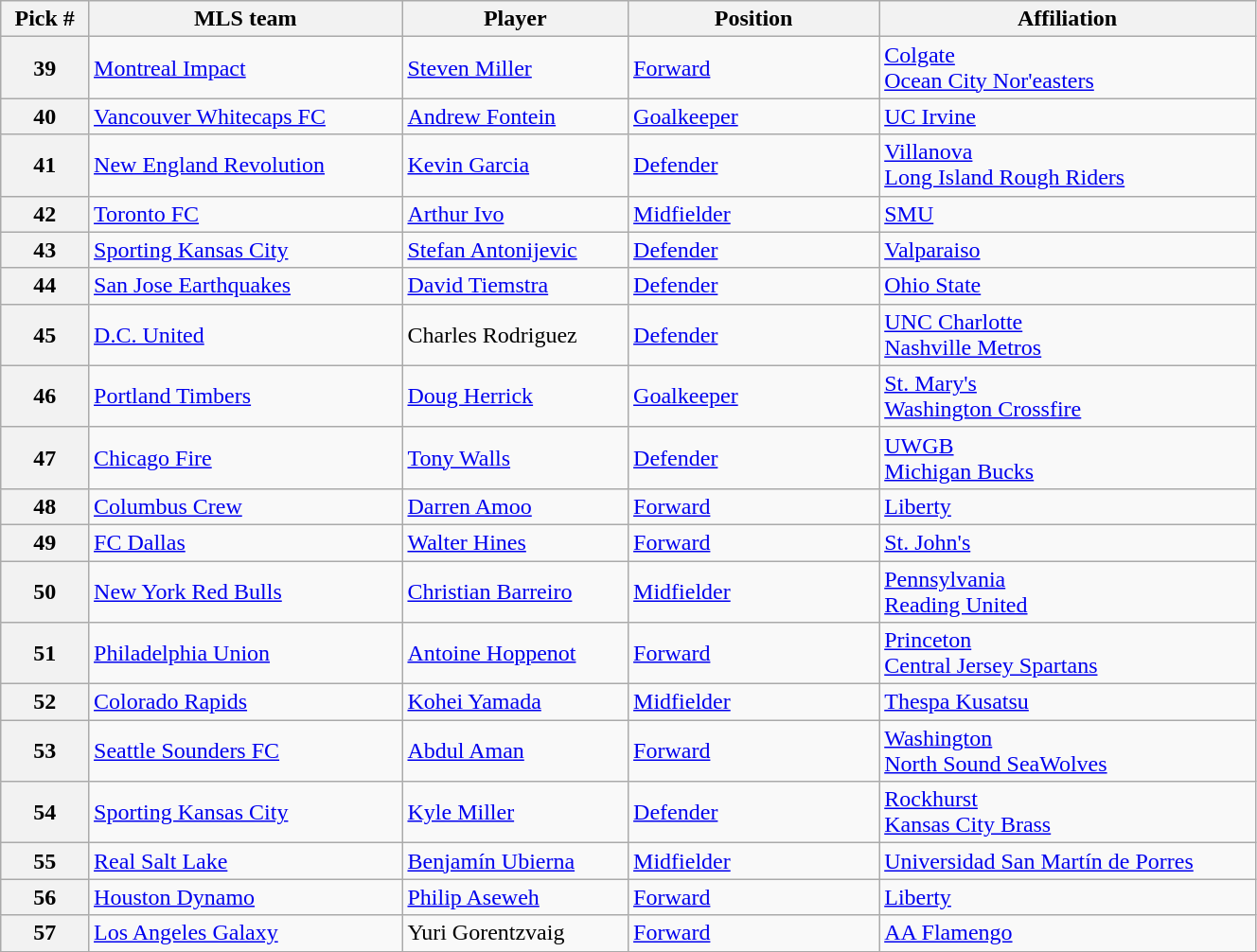<table class="wikitable sortable" style="width:70%">
<tr>
<th width=7%>Pick #</th>
<th width=25%>MLS team</th>
<th width=18%>Player</th>
<th width=20%>Position</th>
<th>Affiliation</th>
</tr>
<tr>
<th>39</th>
<td><a href='#'>Montreal Impact</a></td>
<td> <a href='#'>Steven Miller</a></td>
<td><a href='#'>Forward</a></td>
<td><a href='#'>Colgate</a><br><a href='#'>Ocean City Nor'easters</a></td>
</tr>
<tr>
<th>40</th>
<td><a href='#'>Vancouver Whitecaps FC</a></td>
<td> <a href='#'>Andrew Fontein</a></td>
<td><a href='#'>Goalkeeper</a></td>
<td><a href='#'>UC Irvine</a></td>
</tr>
<tr>
<th>41</th>
<td><a href='#'>New England Revolution</a></td>
<td> <a href='#'>Kevin Garcia</a></td>
<td><a href='#'>Defender</a></td>
<td><a href='#'>Villanova</a><br><a href='#'>Long Island Rough Riders</a></td>
</tr>
<tr>
<th>42</th>
<td><a href='#'>Toronto FC</a></td>
<td> <a href='#'>Arthur Ivo</a></td>
<td><a href='#'>Midfielder</a></td>
<td><a href='#'>SMU</a></td>
</tr>
<tr>
<th>43</th>
<td><a href='#'>Sporting Kansas City</a></td>
<td> <a href='#'>Stefan Antonijevic</a></td>
<td><a href='#'>Defender</a></td>
<td><a href='#'>Valparaiso</a></td>
</tr>
<tr>
<th>44</th>
<td><a href='#'>San Jose Earthquakes</a></td>
<td> <a href='#'>David Tiemstra</a></td>
<td><a href='#'>Defender</a></td>
<td><a href='#'>Ohio State</a></td>
</tr>
<tr>
<th>45</th>
<td><a href='#'>D.C. United</a></td>
<td> Charles Rodriguez</td>
<td><a href='#'>Defender</a></td>
<td><a href='#'>UNC Charlotte</a><br><a href='#'>Nashville Metros</a></td>
</tr>
<tr>
<th>46</th>
<td><a href='#'>Portland Timbers</a></td>
<td> <a href='#'>Doug Herrick</a></td>
<td><a href='#'>Goalkeeper</a></td>
<td><a href='#'>St. Mary's</a><br><a href='#'>Washington Crossfire</a></td>
</tr>
<tr>
<th>47</th>
<td><a href='#'>Chicago Fire</a></td>
<td> <a href='#'>Tony Walls</a></td>
<td><a href='#'>Defender</a></td>
<td><a href='#'>UWGB</a><br><a href='#'>Michigan Bucks</a></td>
</tr>
<tr>
<th>48</th>
<td><a href='#'>Columbus Crew</a></td>
<td> <a href='#'>Darren Amoo</a></td>
<td><a href='#'>Forward</a></td>
<td><a href='#'>Liberty</a></td>
</tr>
<tr>
<th>49</th>
<td><a href='#'>FC Dallas</a></td>
<td> <a href='#'>Walter Hines</a></td>
<td><a href='#'>Forward</a></td>
<td><a href='#'>St. John's</a></td>
</tr>
<tr>
<th>50</th>
<td><a href='#'>New York Red Bulls</a></td>
<td> <a href='#'>Christian Barreiro</a></td>
<td><a href='#'>Midfielder</a></td>
<td><a href='#'>Pennsylvania</a><br><a href='#'>Reading United</a></td>
</tr>
<tr>
<th>51</th>
<td><a href='#'>Philadelphia Union</a></td>
<td> <a href='#'>Antoine Hoppenot</a></td>
<td><a href='#'>Forward</a></td>
<td><a href='#'>Princeton</a><br><a href='#'>Central Jersey Spartans</a></td>
</tr>
<tr>
<th>52</th>
<td><a href='#'>Colorado Rapids</a></td>
<td> <a href='#'>Kohei Yamada</a></td>
<td><a href='#'>Midfielder</a></td>
<td><a href='#'>Thespa Kusatsu</a></td>
</tr>
<tr>
<th>53</th>
<td><a href='#'>Seattle Sounders FC</a></td>
<td> <a href='#'>Abdul Aman</a></td>
<td><a href='#'>Forward</a></td>
<td><a href='#'>Washington</a><br><a href='#'>North Sound SeaWolves</a></td>
</tr>
<tr>
<th>54</th>
<td><a href='#'>Sporting Kansas City</a></td>
<td> <a href='#'>Kyle Miller</a></td>
<td><a href='#'>Defender</a></td>
<td><a href='#'>Rockhurst</a><br><a href='#'>Kansas City Brass</a></td>
</tr>
<tr>
<th>55</th>
<td><a href='#'>Real Salt Lake</a></td>
<td> <a href='#'>Benjamín Ubierna</a></td>
<td><a href='#'>Midfielder</a></td>
<td><a href='#'>Universidad San Martín de Porres</a></td>
</tr>
<tr>
<th>56</th>
<td><a href='#'>Houston Dynamo</a></td>
<td> <a href='#'>Philip Aseweh</a></td>
<td><a href='#'>Forward</a></td>
<td><a href='#'>Liberty</a></td>
</tr>
<tr>
<th>57</th>
<td><a href='#'>Los Angeles Galaxy</a></td>
<td> Yuri Gorentzvaig</td>
<td><a href='#'>Forward</a></td>
<td><a href='#'>AA Flamengo</a></td>
</tr>
<tr>
</tr>
</table>
